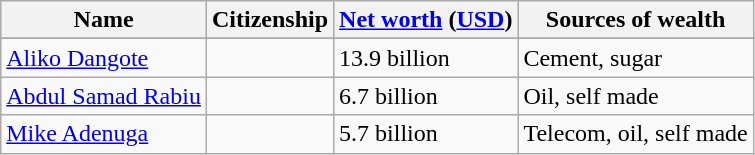<table class="wikitable">
<tr>
<th>Name</th>
<th>Citizenship</th>
<th><a href='#'>Net worth</a> (<a href='#'>USD</a>)</th>
<th>Sources of wealth</th>
</tr>
<tr>
</tr>
<tr>
<td><a href='#'>Aliko Dangote</a></td>
<td></td>
<td>13.9 billion</td>
<td>Cement, sugar</td>
</tr>
<tr>
<td><a href='#'>Abdul Samad Rabiu</a></td>
<td></td>
<td>6.7 billion</td>
<td>Oil, self made</td>
</tr>
<tr>
<td><a href='#'>Mike Adenuga</a></td>
<td></td>
<td>5.7 billion</td>
<td>Telecom, oil, self made</td>
</tr>
</table>
